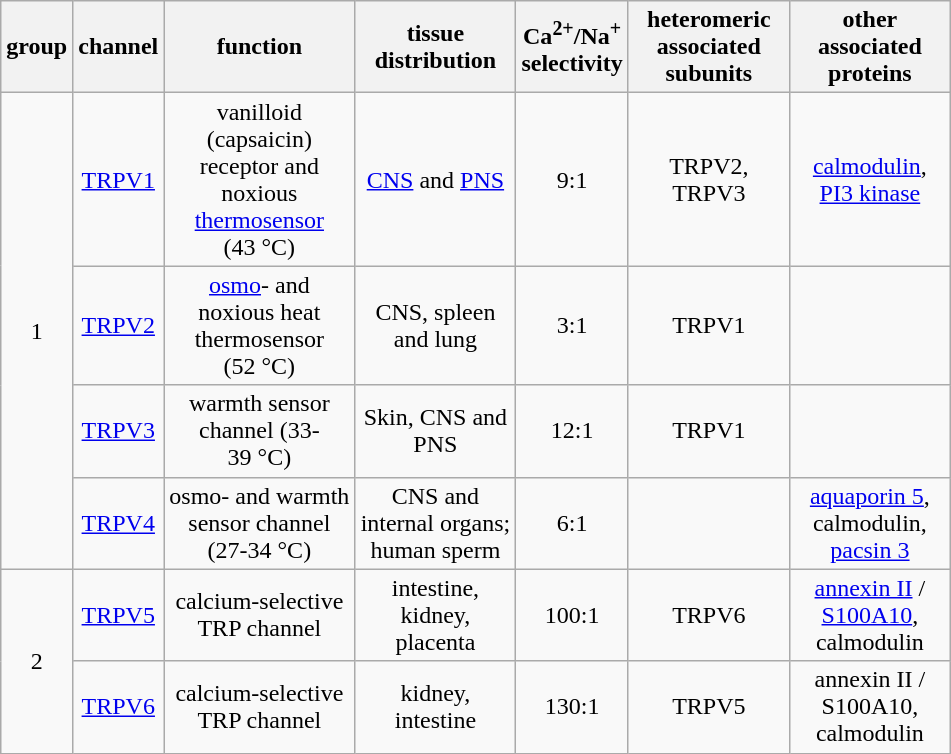<table class="wikitable" border="1" style="text-align:center">
<tr>
<th width="40">group</th>
<th width="40">channel</th>
<th width="120">function</th>
<th width="100">tissue distribution</th>
<th width="60">Ca<sup>2+</sup>/Na<sup>+</sup><br>selectivity</th>
<th width="100">heteromeric associated subunits</th>
<th width="100">other associated proteins</th>
</tr>
<tr>
<td rowspan=4>1</td>
<td><a href='#'>TRPV1</a></td>
<td>vanilloid (capsaicin) receptor and noxious <a href='#'>thermosensor</a> (43 °C)</td>
<td><a href='#'>CNS</a> and <a href='#'>PNS</a></td>
<td>9:1</td>
<td>TRPV2, TRPV3</td>
<td><a href='#'>calmodulin</a>, <a href='#'>PI3 kinase</a></td>
</tr>
<tr>
<td><a href='#'>TRPV2</a></td>
<td><a href='#'>osmo</a>- and noxious heat thermosensor  (52 °C)</td>
<td>CNS, spleen and lung</td>
<td>3:1</td>
<td>TRPV1</td>
<td></td>
</tr>
<tr>
<td><a href='#'>TRPV3</a></td>
<td>warmth sensor channel  (33-39 °C)</td>
<td>Skin, CNS and PNS</td>
<td>12:1</td>
<td>TRPV1</td>
<td></td>
</tr>
<tr>
<td><a href='#'>TRPV4</a></td>
<td>osmo- and warmth sensor channel (27-34 °C)</td>
<td>CNS and internal organs;<br>human sperm</td>
<td>6:1</td>
<td></td>
<td><a href='#'>aquaporin 5</a>, calmodulin, <a href='#'>pacsin 3</a></td>
</tr>
<tr>
<td rowspan=2>2</td>
<td><a href='#'>TRPV5</a></td>
<td>calcium-selective TRP channel</td>
<td>intestine, kidney, placenta</td>
<td>100:1</td>
<td>TRPV6</td>
<td><a href='#'>annexin II</a> / <a href='#'>S100A10</a>, calmodulin</td>
</tr>
<tr>
<td><a href='#'>TRPV6</a></td>
<td>calcium-selective TRP channel</td>
<td>kidney, intestine</td>
<td>130:1</td>
<td>TRPV5</td>
<td>annexin II / S100A10, calmodulin</td>
</tr>
</table>
